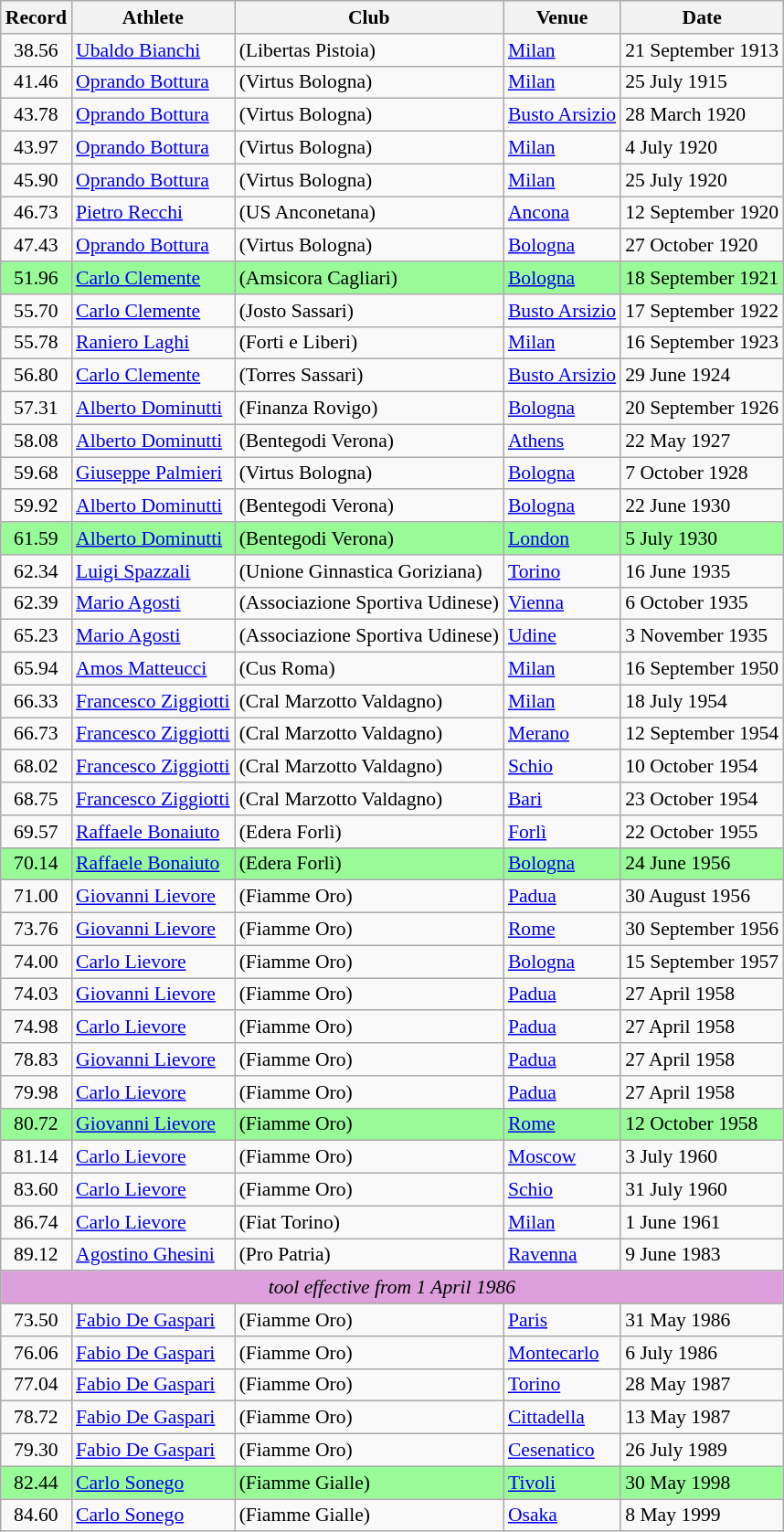<table class="wikitable sortable" style="font-size:90%; text-align:left;">
<tr>
<th>Record</th>
<th>Athlete</th>
<th>Club</th>
<th>Venue</th>
<th>Date</th>
</tr>
<tr>
<td align=center>38.56</td>
<td><a href='#'>Ubaldo Bianchi</a></td>
<td>(Libertas Pistoia)</td>
<td> <a href='#'>Milan</a></td>
<td>21 September 1913</td>
</tr>
<tr>
<td align=center>41.46</td>
<td><a href='#'>Oprando Bottura</a></td>
<td>(Virtus Bologna)</td>
<td> <a href='#'>Milan</a></td>
<td>25 July 1915</td>
</tr>
<tr>
<td align=center>43.78</td>
<td><a href='#'>Oprando Bottura</a></td>
<td>(Virtus Bologna)</td>
<td> <a href='#'>Busto Arsizio</a></td>
<td>28 March 1920</td>
</tr>
<tr>
<td align=center>43.97</td>
<td><a href='#'>Oprando Bottura</a></td>
<td>(Virtus Bologna)</td>
<td> <a href='#'>Milan</a></td>
<td>4 July 1920</td>
</tr>
<tr>
<td align=center>45.90</td>
<td><a href='#'>Oprando Bottura</a></td>
<td>(Virtus Bologna)</td>
<td> <a href='#'>Milan</a></td>
<td>25 July 1920</td>
</tr>
<tr>
<td align=center>46.73</td>
<td><a href='#'>Pietro Recchi</a></td>
<td>(US Anconetana)</td>
<td> <a href='#'>Ancona</a></td>
<td>12 September 1920</td>
</tr>
<tr>
<td align=center>47.43</td>
<td><a href='#'>Oprando Bottura</a></td>
<td>(Virtus Bologna)</td>
<td> <a href='#'>Bologna</a></td>
<td>27 October 1920</td>
</tr>
<tr bgcolor=palegreen>
<td align=center>51.96</td>
<td><a href='#'>Carlo Clemente</a></td>
<td>(Amsicora Cagliari)</td>
<td> <a href='#'>Bologna</a></td>
<td>18 September 1921</td>
</tr>
<tr>
<td align=center>55.70</td>
<td><a href='#'>Carlo Clemente</a></td>
<td>(Josto Sassari)</td>
<td> <a href='#'>Busto Arsizio</a></td>
<td>17 September 1922</td>
</tr>
<tr>
<td align=center>55.78</td>
<td><a href='#'>Raniero Laghi</a></td>
<td>(Forti e Liberi)</td>
<td> <a href='#'>Milan</a></td>
<td>16 September 1923</td>
</tr>
<tr>
<td align=center>56.80</td>
<td><a href='#'>Carlo Clemente</a></td>
<td>(Torres Sassari)</td>
<td> <a href='#'>Busto Arsizio</a></td>
<td>29 June 1924</td>
</tr>
<tr>
<td align=center>57.31</td>
<td><a href='#'>Alberto Dominutti</a></td>
<td>(Finanza Rovigo)</td>
<td> <a href='#'>Bologna</a></td>
<td>20 September 1926</td>
</tr>
<tr>
<td align=center>58.08</td>
<td><a href='#'>Alberto Dominutti</a></td>
<td>(Bentegodi Verona)</td>
<td> <a href='#'>Athens</a></td>
<td>22 May 1927</td>
</tr>
<tr>
<td align=center>59.68</td>
<td><a href='#'>Giuseppe Palmieri</a></td>
<td>(Virtus Bologna)</td>
<td> <a href='#'>Bologna</a></td>
<td>7 October 1928</td>
</tr>
<tr>
<td align=center>59.92</td>
<td><a href='#'>Alberto Dominutti</a></td>
<td>(Bentegodi Verona)</td>
<td> <a href='#'>Bologna</a></td>
<td>22 June 1930</td>
</tr>
<tr bgcolor=palegreen>
<td align=center>61.59</td>
<td><a href='#'>Alberto Dominutti</a></td>
<td>(Bentegodi Verona)</td>
<td> <a href='#'>London</a></td>
<td>5 July 1930</td>
</tr>
<tr>
<td align=center>62.34</td>
<td><a href='#'>Luigi Spazzali</a></td>
<td>(Unione Ginnastica Goriziana)</td>
<td> <a href='#'>Torino</a></td>
<td>16 June 1935</td>
</tr>
<tr>
<td align=center>62.39</td>
<td><a href='#'>Mario Agosti</a></td>
<td>(Associazione Sportiva Udinese)</td>
<td> <a href='#'>Vienna</a></td>
<td>6 October 1935</td>
</tr>
<tr>
<td align=center>65.23</td>
<td><a href='#'>Mario Agosti</a></td>
<td>(Associazione Sportiva Udinese)</td>
<td> <a href='#'>Udine</a></td>
<td>3 November 1935</td>
</tr>
<tr>
<td align=center>65.94</td>
<td><a href='#'>Amos Matteucci</a></td>
<td>(Cus Roma)</td>
<td> <a href='#'>Milan</a></td>
<td>16 September 1950</td>
</tr>
<tr>
<td align=center>66.33</td>
<td><a href='#'>Francesco Ziggiotti</a></td>
<td>(Cral Marzotto Valdagno)</td>
<td> <a href='#'>Milan</a></td>
<td>18 July 1954</td>
</tr>
<tr>
<td align=center>66.73</td>
<td><a href='#'>Francesco Ziggiotti</a></td>
<td>(Cral Marzotto Valdagno)</td>
<td> <a href='#'>Merano</a></td>
<td>12 September 1954</td>
</tr>
<tr>
<td align=center>68.02</td>
<td><a href='#'>Francesco Ziggiotti</a></td>
<td>(Cral Marzotto Valdagno)</td>
<td> <a href='#'>Schio</a></td>
<td>10 October 1954</td>
</tr>
<tr>
<td align=center>68.75</td>
<td><a href='#'>Francesco Ziggiotti</a></td>
<td>(Cral Marzotto Valdagno)</td>
<td> <a href='#'>Bari</a></td>
<td>23 October 1954</td>
</tr>
<tr>
<td align=center>69.57</td>
<td><a href='#'>Raffaele Bonaiuto</a></td>
<td>(Edera Forlì)</td>
<td> <a href='#'>Forlì</a></td>
<td>22 October 1955</td>
</tr>
<tr bgcolor=palegreen>
<td align=center>70.14</td>
<td><a href='#'>Raffaele Bonaiuto</a></td>
<td>(Edera Forlì)</td>
<td> <a href='#'>Bologna</a></td>
<td>24 June 1956</td>
</tr>
<tr>
<td align=center>71.00</td>
<td><a href='#'>Giovanni Lievore</a></td>
<td>(Fiamme Oro)</td>
<td> <a href='#'>Padua</a></td>
<td>30 August 1956</td>
</tr>
<tr>
<td align=center>73.76</td>
<td><a href='#'>Giovanni Lievore</a></td>
<td>(Fiamme Oro)</td>
<td> <a href='#'>Rome</a></td>
<td>30 September 1956</td>
</tr>
<tr>
<td align=center>74.00</td>
<td><a href='#'>Carlo Lievore</a></td>
<td>(Fiamme Oro)</td>
<td> <a href='#'>Bologna</a></td>
<td>15 September 1957</td>
</tr>
<tr>
<td align=center>74.03</td>
<td><a href='#'>Giovanni Lievore</a></td>
<td>(Fiamme Oro)</td>
<td> <a href='#'>Padua</a></td>
<td>27 April 1958</td>
</tr>
<tr>
<td align=center>74.98</td>
<td><a href='#'>Carlo Lievore</a></td>
<td>(Fiamme Oro)</td>
<td> <a href='#'>Padua</a></td>
<td>27 April 1958</td>
</tr>
<tr>
<td align=center>78.83</td>
<td><a href='#'>Giovanni Lievore</a></td>
<td>(Fiamme Oro)</td>
<td> <a href='#'>Padua</a></td>
<td>27 April 1958</td>
</tr>
<tr>
<td align=center>79.98</td>
<td><a href='#'>Carlo Lievore</a></td>
<td>(Fiamme Oro)</td>
<td> <a href='#'>Padua</a></td>
<td>27 April 1958</td>
</tr>
<tr bgcolor=palegreen>
<td align=center>80.72</td>
<td><a href='#'>Giovanni Lievore</a></td>
<td>(Fiamme Oro)</td>
<td> <a href='#'>Rome</a></td>
<td>12 October 1958</td>
</tr>
<tr>
<td align=center>81.14</td>
<td><a href='#'>Carlo Lievore</a></td>
<td>(Fiamme Oro)</td>
<td> <a href='#'>Moscow</a></td>
<td>3 July 1960</td>
</tr>
<tr>
<td align=center>83.60</td>
<td><a href='#'>Carlo Lievore</a></td>
<td>(Fiamme Oro)</td>
<td> <a href='#'>Schio</a></td>
<td>31 July 1960</td>
</tr>
<tr>
<td align=center>86.74</td>
<td><a href='#'>Carlo Lievore</a></td>
<td>(Fiat Torino)</td>
<td> <a href='#'>Milan</a></td>
<td>1 June 1961</td>
</tr>
<tr>
<td align=center>89.12</td>
<td><a href='#'>Agostino Ghesini</a></td>
<td>(Pro Patria)</td>
<td> <a href='#'>Ravenna</a></td>
<td>9 June 1983</td>
</tr>
<tr>
<td colspan=5 align=center bgcolor=plum><em>tool effective from 1 April 1986</em></td>
</tr>
<tr>
<td align=center>73.50</td>
<td><a href='#'>Fabio De Gaspari</a></td>
<td>(Fiamme Oro)</td>
<td> <a href='#'>Paris</a></td>
<td>31 May 1986</td>
</tr>
<tr>
<td align=center>76.06</td>
<td><a href='#'>Fabio De Gaspari</a></td>
<td>(Fiamme Oro)</td>
<td> <a href='#'>Montecarlo</a></td>
<td>6 July 1986</td>
</tr>
<tr>
<td align=center>77.04</td>
<td><a href='#'>Fabio De Gaspari</a></td>
<td>(Fiamme Oro)</td>
<td> <a href='#'>Torino</a></td>
<td>28 May 1987</td>
</tr>
<tr>
<td align=center>78.72</td>
<td><a href='#'>Fabio De Gaspari</a></td>
<td>(Fiamme Oro)</td>
<td> <a href='#'>Cittadella</a></td>
<td>13 May 1987</td>
</tr>
<tr>
<td align=center>79.30</td>
<td><a href='#'>Fabio De Gaspari</a></td>
<td>(Fiamme Oro)</td>
<td> <a href='#'>Cesenatico</a></td>
<td>26 July 1989</td>
</tr>
<tr bgcolor=palegreen>
<td align=center>82.44</td>
<td><a href='#'>Carlo Sonego</a></td>
<td>(Fiamme Gialle)</td>
<td> <a href='#'>Tivoli</a></td>
<td>30 May 1998</td>
</tr>
<tr>
<td align=center>84.60</td>
<td><a href='#'>Carlo Sonego</a></td>
<td>(Fiamme Gialle)</td>
<td> <a href='#'>Osaka</a></td>
<td>8 May 1999</td>
</tr>
</table>
